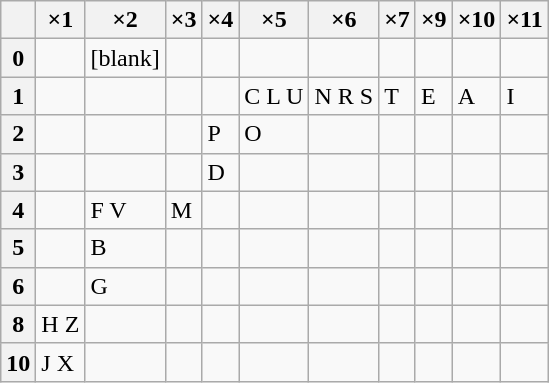<table class="wikitable floatright">
<tr>
<th></th>
<th>×1</th>
<th>×2</th>
<th>×3</th>
<th>×4</th>
<th>×5</th>
<th>×6</th>
<th>×7</th>
<th>×9</th>
<th>×10</th>
<th>×11</th>
</tr>
<tr>
<th>0</th>
<td></td>
<td>[blank]</td>
<td></td>
<td></td>
<td></td>
<td></td>
<td></td>
<td></td>
<td></td>
<td></td>
</tr>
<tr>
<th>1</th>
<td></td>
<td></td>
<td></td>
<td></td>
<td>C L U</td>
<td>N R S</td>
<td>T</td>
<td>E</td>
<td>A</td>
<td>I</td>
</tr>
<tr>
<th>2</th>
<td></td>
<td></td>
<td></td>
<td>P</td>
<td>O</td>
<td></td>
<td></td>
<td></td>
<td></td>
<td></td>
</tr>
<tr>
<th>3</th>
<td></td>
<td></td>
<td></td>
<td>D</td>
<td></td>
<td></td>
<td></td>
<td></td>
<td></td>
<td></td>
</tr>
<tr>
<th>4</th>
<td></td>
<td>F V</td>
<td>M</td>
<td></td>
<td></td>
<td></td>
<td></td>
<td></td>
<td></td>
<td></td>
</tr>
<tr>
<th>5</th>
<td></td>
<td>B</td>
<td></td>
<td></td>
<td></td>
<td></td>
<td></td>
<td></td>
<td></td>
<td></td>
</tr>
<tr>
<th>6</th>
<td></td>
<td>G</td>
<td></td>
<td></td>
<td></td>
<td></td>
<td></td>
<td></td>
<td></td>
<td></td>
</tr>
<tr>
<th>8</th>
<td>H Z</td>
<td></td>
<td></td>
<td></td>
<td></td>
<td></td>
<td></td>
<td></td>
<td></td>
<td></td>
</tr>
<tr>
<th>10</th>
<td>J X</td>
<td></td>
<td></td>
<td></td>
<td></td>
<td></td>
<td></td>
<td></td>
<td></td>
<td></td>
</tr>
</table>
